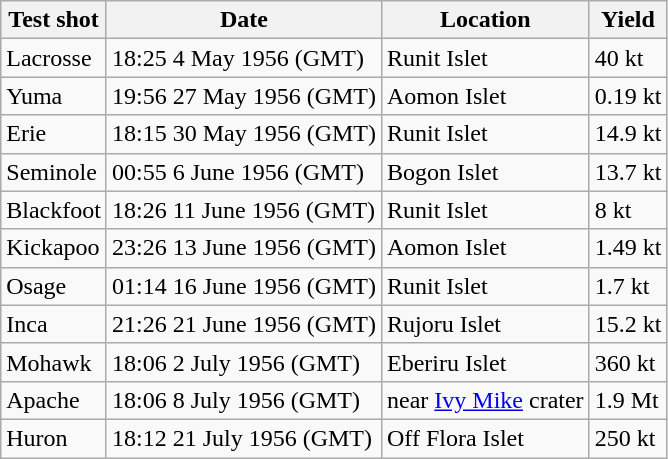<table class="wikitable">
<tr>
<th>Test shot</th>
<th>Date</th>
<th>Location</th>
<th>Yield</th>
</tr>
<tr>
<td>Lacrosse</td>
<td>18:25 4 May 1956 (GMT)</td>
<td>Runit Islet</td>
<td>40 kt</td>
</tr>
<tr>
<td>Yuma</td>
<td>19:56 27 May 1956 (GMT)</td>
<td>Aomon Islet</td>
<td>0.19 kt</td>
</tr>
<tr>
<td>Erie</td>
<td>18:15 30 May 1956 (GMT)</td>
<td>Runit Islet</td>
<td>14.9 kt</td>
</tr>
<tr>
<td>Seminole</td>
<td>00:55 6 June 1956 (GMT)</td>
<td>Bogon Islet</td>
<td>13.7 kt</td>
</tr>
<tr>
<td>Blackfoot</td>
<td>18:26 11 June 1956 (GMT)</td>
<td>Runit Islet</td>
<td>8 kt</td>
</tr>
<tr>
<td>Kickapoo</td>
<td>23:26 13 June 1956 (GMT)</td>
<td>Aomon Islet</td>
<td>1.49 kt</td>
</tr>
<tr>
<td>Osage</td>
<td>01:14 16 June 1956 (GMT)</td>
<td>Runit Islet</td>
<td>1.7 kt</td>
</tr>
<tr>
<td>Inca</td>
<td>21:26 21 June 1956 (GMT)</td>
<td>Rujoru Islet</td>
<td>15.2 kt</td>
</tr>
<tr>
<td>Mohawk</td>
<td>18:06 2 July 1956 (GMT)</td>
<td>Eberiru Islet</td>
<td>360 kt</td>
</tr>
<tr>
<td>Apache</td>
<td>18:06 8 July 1956 (GMT)</td>
<td>near <a href='#'>Ivy Mike</a> crater</td>
<td>1.9 Mt</td>
</tr>
<tr>
<td>Huron</td>
<td>18:12 21 July 1956 (GMT)</td>
<td>Off Flora Islet</td>
<td>250 kt</td>
</tr>
</table>
